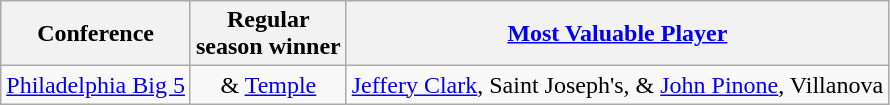<table class="wikitable" style="text-align:center;">
<tr>
<th>Conference</th>
<th>Regular <br> season winner</th>
<th><a href='#'>Most Valuable Player</a></th>
</tr>
<tr>
<td><a href='#'>Philadelphia Big 5</a></td>
<td> & <a href='#'>Temple</a></td>
<td><a href='#'>Jeffery Clark</a>, Saint Joseph's, & <a href='#'>John Pinone</a>, Villanova</td>
</tr>
</table>
